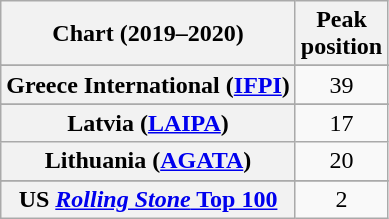<table class="wikitable sortable plainrowheaders" style="text-align:center">
<tr>
<th scope="col">Chart (2019–2020)</th>
<th scope="col">Peak<br>position</th>
</tr>
<tr>
</tr>
<tr>
</tr>
<tr>
</tr>
<tr>
</tr>
<tr>
</tr>
<tr>
</tr>
<tr>
<th scope="row">Greece International (<a href='#'>IFPI</a>)</th>
<td>39</td>
</tr>
<tr>
</tr>
<tr>
</tr>
<tr>
</tr>
<tr>
<th scope="row">Latvia (<a href='#'>LAIPA</a>)</th>
<td>17</td>
</tr>
<tr>
<th scope="row">Lithuania (<a href='#'>AGATA</a>)</th>
<td>20</td>
</tr>
<tr>
</tr>
<tr>
</tr>
<tr>
</tr>
<tr>
</tr>
<tr>
</tr>
<tr>
</tr>
<tr>
</tr>
<tr>
</tr>
<tr>
</tr>
<tr>
</tr>
<tr>
<th scope="row">US <a href='#'><em>Rolling Stone</em> Top 100</a></th>
<td>2</td>
</tr>
</table>
